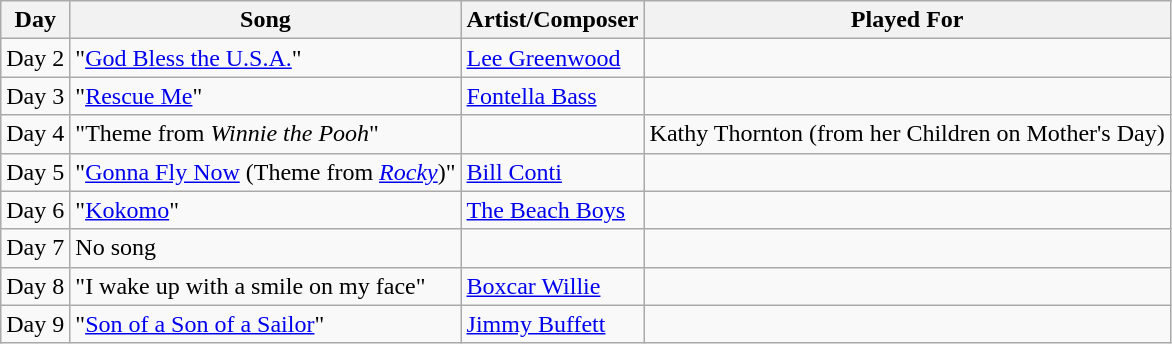<table class="wikitable">
<tr>
<th>Day</th>
<th>Song</th>
<th>Artist/Composer</th>
<th>Played For</th>
</tr>
<tr>
<td>Day 2</td>
<td>"<a href='#'>God Bless the U.S.A.</a>"</td>
<td><a href='#'>Lee Greenwood</a></td>
<td></td>
</tr>
<tr>
<td>Day 3</td>
<td>"<a href='#'>Rescue Me</a>"</td>
<td><a href='#'>Fontella Bass</a></td>
<td></td>
</tr>
<tr>
<td>Day 4</td>
<td>"Theme from <em>Winnie the Pooh</em>"</td>
<td></td>
<td>Kathy Thornton (from her Children on Mother's Day)</td>
</tr>
<tr>
<td>Day 5</td>
<td>"<a href='#'>Gonna Fly Now</a> (Theme from <em><a href='#'>Rocky</a></em>)"</td>
<td><a href='#'>Bill Conti</a></td>
<td></td>
</tr>
<tr>
<td>Day 6</td>
<td>"<a href='#'>Kokomo</a>"</td>
<td><a href='#'>The Beach Boys</a></td>
<td></td>
</tr>
<tr>
<td>Day 7</td>
<td>No song</td>
<td></td>
<td></td>
</tr>
<tr>
<td>Day 8</td>
<td>"I wake up with a smile on my face"</td>
<td><a href='#'>Boxcar Willie</a></td>
<td></td>
</tr>
<tr>
<td>Day 9</td>
<td>"<a href='#'>Son of a Son of a Sailor</a>"</td>
<td><a href='#'>Jimmy Buffett</a></td>
<td></td>
</tr>
</table>
